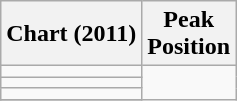<table class="wikitable">
<tr>
<th>Chart (2011)</th>
<th>Peak<br>Position</th>
</tr>
<tr>
<td></td>
</tr>
<tr>
<td></td>
</tr>
<tr>
<td></td>
</tr>
<tr>
</tr>
</table>
